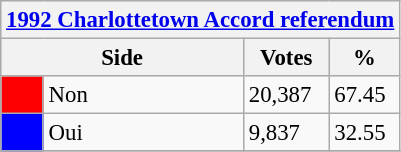<table class="wikitable" style="font-size: 95%; clear:both">
<tr style="background-color:#E9E9E9">
<th colspan=4><a href='#'>1992 Charlottetown Accord referendum</a></th>
</tr>
<tr style="background-color:#E9E9E9">
<th colspan=2 style="width: 130px">Side</th>
<th style="width: 50px">Votes</th>
<th style="width: 40px">%</th>
</tr>
<tr>
<td bgcolor="red"></td>
<td>Non</td>
<td>20,387</td>
<td>67.45</td>
</tr>
<tr>
<td bgcolor="blue"></td>
<td>Oui</td>
<td>9,837</td>
<td>32.55</td>
</tr>
<tr>
</tr>
</table>
